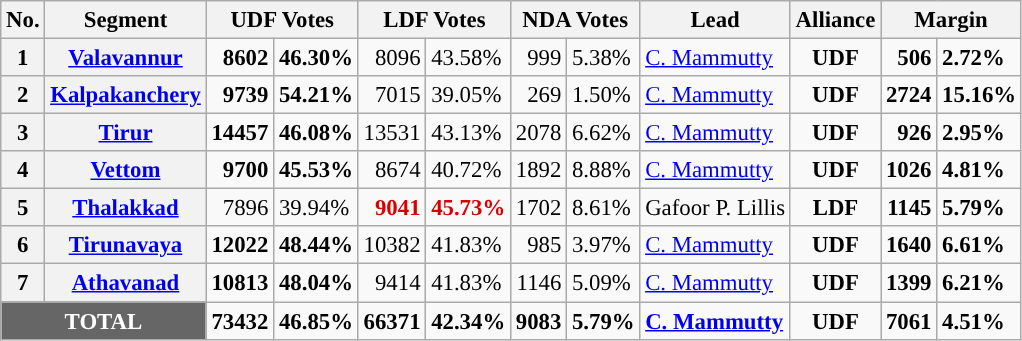<table class="sortable wikitable" style="font-size: 95%">
<tr>
<th>No.</th>
<th>Segment</th>
<th colspan="2" style="background:">UDF Votes</th>
<th colspan="2" style="background:">LDF Votes</th>
<th colspan="2" style="background:">NDA Votes</th>
<th>Lead</th>
<th>Alliance</th>
<th colspan="2">Margin</th>
</tr>
<tr>
<th>1</th>
<th><a href='#'>Valavannur</a></th>
<td align="right" style="color:"><strong>8602</strong></td>
<td style="color:"><strong>46.30%</strong></td>
<td align="right">8096</td>
<td>43.58%</td>
<td align="right">999</td>
<td>5.38%</td>
<td><a href='#'>C. Mammutty</a></td>
<td align="center" style="background:"><strong>UDF</strong></td>
<td align="right" style="color:"><strong>506</strong></td>
<td style="color:"><strong>2.72%</strong></td>
</tr>
<tr>
<th>2</th>
<th><a href='#'>Kalpakanchery</a></th>
<td align="right" style="color:"><strong>9739</strong></td>
<td style="color:"><strong>54.21%</strong></td>
<td align="right">7015</td>
<td>39.05%</td>
<td align="right">269</td>
<td>1.50%</td>
<td><a href='#'>C. Mammutty</a></td>
<td align="center" style="background:"><strong>UDF</strong></td>
<td align="right" style="color:"><strong>2724</strong></td>
<td style="color:"><strong>15.16%</strong></td>
</tr>
<tr>
<th>3</th>
<th><a href='#'>Tirur</a></th>
<td align="right" style="color:"><strong>14457</strong></td>
<td style="color:"><strong>46.08%</strong></td>
<td align="right">13531</td>
<td>43.13%</td>
<td align="right">2078</td>
<td>6.62%</td>
<td><a href='#'>C. Mammutty</a></td>
<td align="center" style="background:"><strong>UDF</strong></td>
<td align="right" style="color:"><strong>926</strong></td>
<td style="color:"><strong>2.95%</strong></td>
</tr>
<tr>
<th>4</th>
<th><a href='#'>Vettom</a></th>
<td align="right" style="color:"><strong>9700</strong></td>
<td style="color:"><strong>45.53%</strong></td>
<td align="right">8674</td>
<td>40.72%</td>
<td align="right">1892</td>
<td>8.88%</td>
<td><a href='#'>C. Mammutty</a></td>
<td align="center" style="background:"><strong>UDF</strong></td>
<td align="right" style="color:"><strong>1026</strong></td>
<td style="color:"><strong>4.81%</strong></td>
</tr>
<tr>
<th>5</th>
<th><a href='#'>Thalakkad</a></th>
<td align="right">7896</td>
<td>39.94%</td>
<td align="right"style= "color:#DB0000"><strong>9041</strong></td>
<td style="color:#DB0000"><strong>45.73%</strong></td>
<td align="right">1702</td>
<td>8.61%</td>
<td align="right">Gafoor P. Lillis</td>
<td align="center" style="background:"><strong>LDF</strong></td>
<td align="right" style="color:"><strong>1145</strong></td>
<td style="color:"><strong>5.79%</strong></td>
</tr>
<tr>
<th>6</th>
<th><a href='#'>Tirunavaya</a></th>
<td align="right" style="color:"><strong>12022</strong></td>
<td style="color:"><strong>48.44%</strong></td>
<td align="right">10382</td>
<td>41.83%</td>
<td align="right">985</td>
<td>3.97%</td>
<td><a href='#'>C. Mammutty</a></td>
<td align="center" style="background:"><strong>UDF</strong></td>
<td align="right" style="color:"><strong>1640</strong></td>
<td style="color:"><strong>6.61%</strong></td>
</tr>
<tr>
<th>7</th>
<th><a href='#'>Athavanad</a></th>
<td align="right" style="color:"><strong>10813</strong></td>
<td style="color:"><strong>48.04%</strong></td>
<td align="right">9414</td>
<td>41.83%</td>
<td align="right">1146</td>
<td>5.09%</td>
<td><a href='#'>C. Mammutty</a></td>
<td align="center" style="background:"><strong>UDF</strong></td>
<td align="right" style="color:"><strong>1399</strong></td>
<td style="color:"><strong>6.21%</strong></td>
</tr>
<tr>
<th colspan="2" style="background-color:#666666; color:white"><strong>TOTAL</strong></th>
<td align="right" style="background:"><strong>73432</strong></td>
<td style="background:"><strong>46.85%</strong></td>
<td align="right" style="background:"><strong>66371</strong></td>
<td style="background:"><strong>42.34%</strong></td>
<td align="right" style="background:"><strong>9083</strong></td>
<td style="background:"><strong>5.79%</strong></td>
<td><strong><a href='#'>C. Mammutty</a></strong></td>
<td align="center" style="background:"><strong>UDF</strong></td>
<td align="right" style="color:"><strong>7061</strong></td>
<td style="color:"><strong>4.51%</strong></td>
</tr>
</table>
